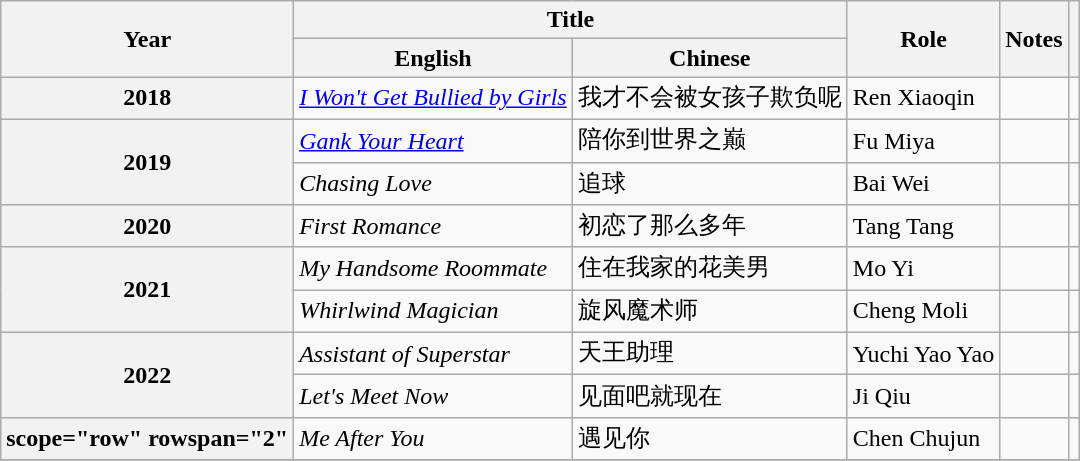<table class="wikitable sortable plainrowheaders">
<tr>
<th scope="col" rowspan="2">Year</th>
<th scope="col" colspan="2">Title</th>
<th scope="col" rowspan="2">Role</th>
<th scope="col" rowspan="2">Notes</th>
<th scope="col" rowspan="2" class="unsortable"></th>
</tr>
<tr>
<th scope="col">English</th>
<th scope="col">Chinese</th>
</tr>
<tr>
<th scope="row">2018</th>
<td><em><a href='#'>I Won't Get Bullied by Girls</a></em></td>
<td>我才不会被女孩子欺负呢</td>
<td>Ren Xiaoqin</td>
<td></td>
<td style="text-align:center"></td>
</tr>
<tr>
<th scope="row" rowspan="2">2019</th>
<td><em><a href='#'>Gank Your Heart</a></em></td>
<td>陪你到世界之巅</td>
<td>Fu Miya</td>
<td></td>
<td style="text-align:center"></td>
</tr>
<tr>
<td><em>Chasing Love</em></td>
<td>追球</td>
<td>Bai Wei</td>
<td></td>
<td style="text-align:center"></td>
</tr>
<tr>
<th scope="row">2020</th>
<td><em>First Romance</em></td>
<td>初恋了那么多年</td>
<td>Tang Tang</td>
<td></td>
<td style="text-align:center"></td>
</tr>
<tr>
<th scope="row" rowspan="2">2021</th>
<td><em>My Handsome Roommate</em></td>
<td>住在我家的花美男</td>
<td>Mo Yi</td>
<td></td>
<td style="text-align:center"></td>
</tr>
<tr>
<td><em>Whirlwind Magician</em></td>
<td>旋风魔术师</td>
<td>Cheng Moli</td>
<td></td>
<td style="text-align:center"></td>
</tr>
<tr>
<th scope="row" rowspan="2">2022</th>
<td><em>Assistant of Superstar</em></td>
<td>天王助理</td>
<td>Yuchi Yao Yao</td>
<td></td>
<td style="text-align:center"></td>
</tr>
<tr>
<td><em>Let's Meet Now</em></td>
<td>见面吧就现在</td>
<td>Ji Qiu</td>
<td></td>
<td style="text-align:center"></td>
</tr>
<tr>
<th>scope="row" rowspan="2" </th>
<td><em>Me After You</em></td>
<td>遇见你</td>
<td>Chen Chujun</td>
<td></td>
<td style="text-align:center"></td>
</tr>
<tr>
</tr>
</table>
